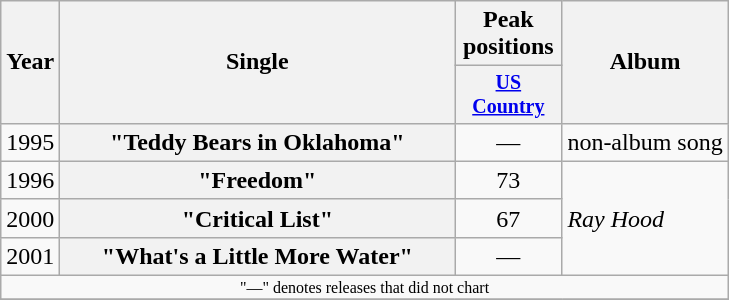<table class="wikitable plainrowheaders" style="text-align:center;">
<tr>
<th rowspan="2">Year</th>
<th rowspan="2" style="width:16em;">Single</th>
<th>Peak positions</th>
<th rowspan="2">Album</th>
</tr>
<tr style="font-size:smaller;">
<th width="65"><a href='#'>US Country</a></th>
</tr>
<tr>
<td>1995</td>
<th scope="row">"Teddy Bears in Oklahoma"</th>
<td>—</td>
<td align="left">non-album song</td>
</tr>
<tr>
<td>1996</td>
<th scope="row">"Freedom"</th>
<td>73</td>
<td align="left" rowspan="3"><em>Ray Hood</em></td>
</tr>
<tr>
<td>2000</td>
<th scope="row">"Critical List"</th>
<td>67</td>
</tr>
<tr>
<td>2001</td>
<th scope="row">"What's a Little More Water"</th>
<td>—</td>
</tr>
<tr>
<td colspan="4" style="font-size:8pt">"—" denotes releases that did not chart</td>
</tr>
<tr>
</tr>
</table>
